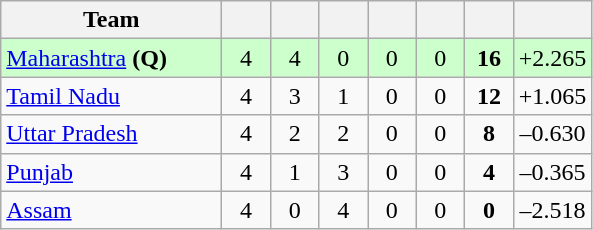<table class="wikitable" style="text-align:center">
<tr>
<th style="width:140px;">Team</th>
<th style="width:25px;"></th>
<th style="width:25px;"></th>
<th style="width:25px;"></th>
<th style="width:25px;"></th>
<th style="width:25px;"></th>
<th style="width:25px;"></th>
<th style="width:40px;"></th>
</tr>
<tr style="background:#cfc;">
<td style="text-align:left"><a href='#'>Maharashtra</a> <strong>(Q)</strong></td>
<td>4</td>
<td>4</td>
<td>0</td>
<td>0</td>
<td>0</td>
<td><strong>16</strong></td>
<td>+2.265</td>
</tr>
<tr>
<td style="text-align:left"><a href='#'>Tamil Nadu</a></td>
<td>4</td>
<td>3</td>
<td>1</td>
<td>0</td>
<td>0</td>
<td><strong>12</strong></td>
<td>+1.065</td>
</tr>
<tr>
<td style="text-align:left"><a href='#'>Uttar Pradesh</a></td>
<td>4</td>
<td>2</td>
<td>2</td>
<td>0</td>
<td>0</td>
<td><strong>8</strong></td>
<td>–0.630</td>
</tr>
<tr>
<td style="text-align:left"><a href='#'>Punjab</a></td>
<td>4</td>
<td>1</td>
<td>3</td>
<td>0</td>
<td>0</td>
<td><strong>4</strong></td>
<td>–0.365</td>
</tr>
<tr>
<td style="text-align:left"><a href='#'>Assam</a></td>
<td>4</td>
<td>0</td>
<td>4</td>
<td>0</td>
<td>0</td>
<td><strong>0</strong></td>
<td>–2.518</td>
</tr>
</table>
